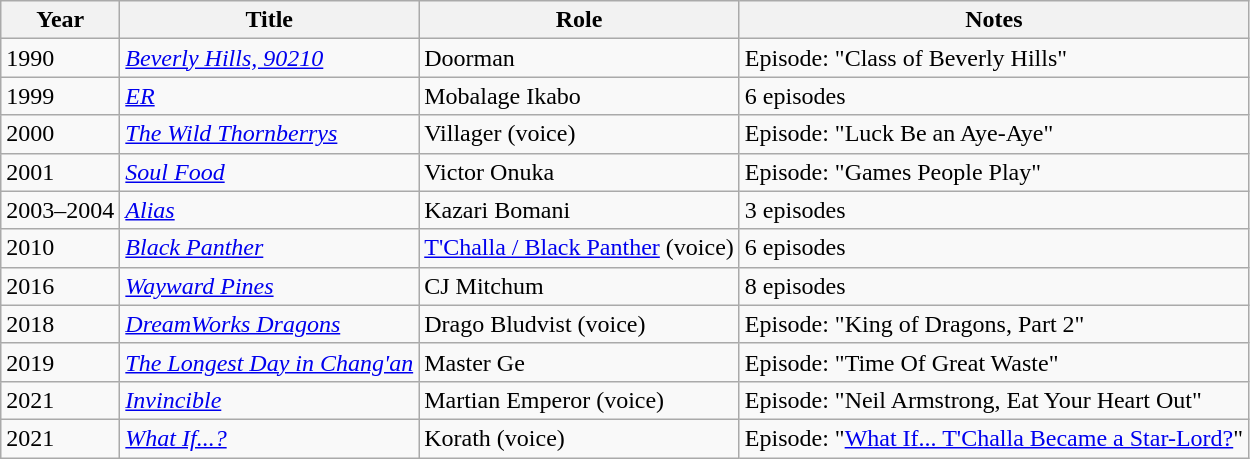<table class="wikitable sortable">
<tr>
<th>Year</th>
<th>Title</th>
<th>Role</th>
<th class="unsortable">Notes</th>
</tr>
<tr>
<td>1990</td>
<td><em><a href='#'>Beverly Hills, 90210</a></em></td>
<td>Doorman</td>
<td>Episode: "Class of Beverly Hills"</td>
</tr>
<tr>
<td>1999</td>
<td><em><a href='#'>ER</a></em></td>
<td>Mobalage Ikabo</td>
<td>6 episodes</td>
</tr>
<tr>
<td>2000</td>
<td><em><a href='#'>The Wild Thornberrys</a></em></td>
<td>Villager (voice)</td>
<td>Episode: "Luck Be an Aye-Aye"</td>
</tr>
<tr>
<td>2001</td>
<td><em><a href='#'>Soul Food</a></em></td>
<td>Victor Onuka</td>
<td>Episode: "Games People Play"</td>
</tr>
<tr>
<td>2003–2004</td>
<td><em><a href='#'>Alias</a></em></td>
<td>Kazari Bomani</td>
<td>3 episodes</td>
</tr>
<tr>
<td>2010</td>
<td><em><a href='#'>Black Panther</a></em></td>
<td><a href='#'>T'Challa / Black Panther</a> (voice)</td>
<td>6 episodes</td>
</tr>
<tr>
<td>2016</td>
<td><em><a href='#'>Wayward Pines</a></em></td>
<td>CJ Mitchum</td>
<td>8 episodes</td>
</tr>
<tr>
<td>2018</td>
<td><em><a href='#'>DreamWorks Dragons</a></em></td>
<td>Drago Bludvist (voice)</td>
<td>Episode: "King of Dragons, Part 2"</td>
</tr>
<tr>
<td>2019</td>
<td><em><a href='#'>The Longest Day in Chang'an</a></em></td>
<td>Master Ge</td>
<td>Episode: "Time Of Great Waste"</td>
</tr>
<tr>
<td>2021</td>
<td><em><a href='#'>Invincible</a></em></td>
<td>Martian Emperor (voice)</td>
<td>Episode: "Neil Armstrong, Eat Your Heart Out"</td>
</tr>
<tr>
<td>2021</td>
<td><em><a href='#'>What If...?</a></em></td>
<td>Korath (voice)</td>
<td>Episode: "<a href='#'>What If... T'Challa Became a Star-Lord?</a>"</td>
</tr>
</table>
